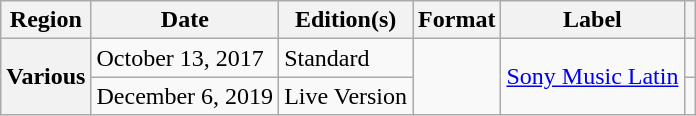<table class="wikitable plainrowheaders">
<tr>
<th scope="col">Region</th>
<th scope="col">Date</th>
<th scope="col">Edition(s)</th>
<th scope="col">Format</th>
<th scope="col">Label</th>
<th scope="col"></th>
</tr>
<tr>
<th rowspan="2" scope="row">Various</th>
<td>October 13, 2017</td>
<td>Standard</td>
<td rowspan="2"></td>
<td rowspan="2"><a href='#'>Sony Music Latin</a></td>
<td></td>
</tr>
<tr>
<td>December 6, 2019</td>
<td>Live Version</td>
<td></td>
</tr>
</table>
